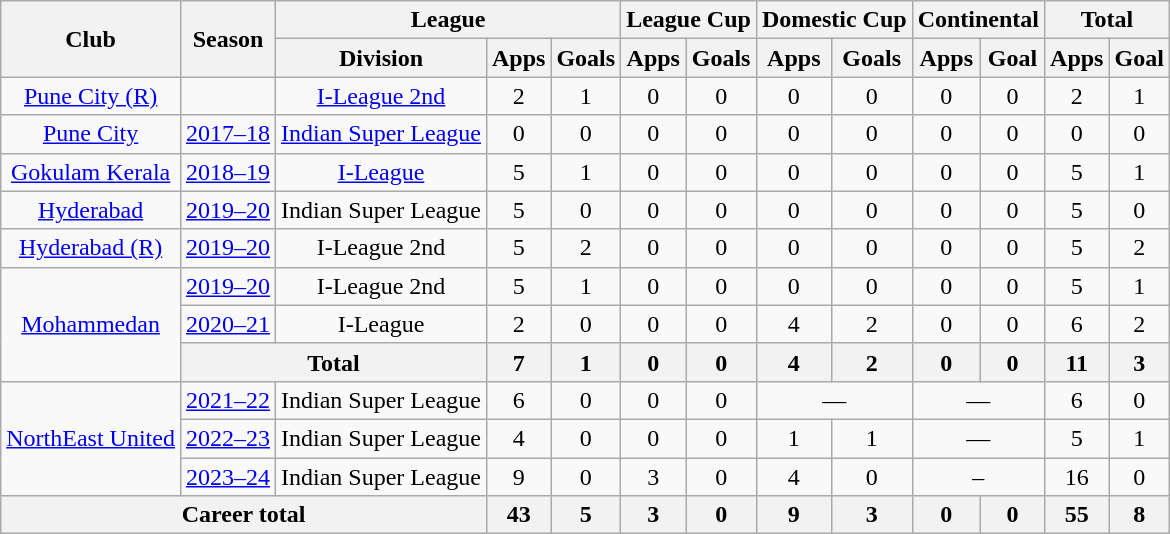<table class="wikitable" style="text-align: center;">
<tr>
<th rowspan="2">Club</th>
<th rowspan="2">Season</th>
<th colspan="3">League</th>
<th colspan="2">League Cup</th>
<th colspan="2">Domestic Cup</th>
<th colspan="2">Continental</th>
<th colspan="2">Total</th>
</tr>
<tr>
<th>Division</th>
<th>Apps</th>
<th>Goals</th>
<th>Apps</th>
<th>Goals</th>
<th>Apps</th>
<th>Goals</th>
<th>Apps</th>
<th>Goal</th>
<th>Apps</th>
<th>Goal</th>
</tr>
<tr>
<td rowspan="1"><a href='#'>Pune City (R)</a></td>
<td></td>
<td><a href='#'>I-League 2nd</a></td>
<td>2</td>
<td>1</td>
<td>0</td>
<td>0</td>
<td>0</td>
<td>0</td>
<td>0</td>
<td>0</td>
<td>2</td>
<td>1</td>
</tr>
<tr>
<td rowspan="1"><a href='#'>Pune City</a></td>
<td><a href='#'>2017–18</a></td>
<td><a href='#'>Indian Super League</a></td>
<td>0</td>
<td>0</td>
<td>0</td>
<td>0</td>
<td>0</td>
<td>0</td>
<td>0</td>
<td>0</td>
<td>0</td>
<td>0</td>
</tr>
<tr>
<td rowspan="1"><a href='#'>Gokulam Kerala</a></td>
<td><a href='#'>2018–19</a></td>
<td><a href='#'>I-League</a></td>
<td>5</td>
<td>1</td>
<td>0</td>
<td>0</td>
<td>0</td>
<td>0</td>
<td>0</td>
<td>0</td>
<td>5</td>
<td>1</td>
</tr>
<tr>
<td rowspan="1"><a href='#'>Hyderabad</a></td>
<td><a href='#'>2019–20</a></td>
<td>Indian Super League</td>
<td>5</td>
<td>0</td>
<td>0</td>
<td>0</td>
<td>0</td>
<td>0</td>
<td>0</td>
<td>0</td>
<td>5</td>
<td>0</td>
</tr>
<tr>
<td rowspan="1"><a href='#'>Hyderabad (R)</a></td>
<td><a href='#'>2019–20</a></td>
<td>I-League 2nd</td>
<td>5</td>
<td>2</td>
<td>0</td>
<td>0</td>
<td>0</td>
<td>0</td>
<td>0</td>
<td>0</td>
<td>5</td>
<td>2</td>
</tr>
<tr>
<td rowspan="3"><a href='#'>Mohammedan</a></td>
<td><a href='#'>2019–20</a></td>
<td>I-League 2nd</td>
<td>5</td>
<td>1</td>
<td>0</td>
<td>0</td>
<td>0</td>
<td>0</td>
<td>0</td>
<td>0</td>
<td>5</td>
<td>1</td>
</tr>
<tr>
<td><a href='#'>2020–21</a></td>
<td>I-League</td>
<td>2</td>
<td>0</td>
<td>0</td>
<td>0</td>
<td>4</td>
<td>2</td>
<td>0</td>
<td>0</td>
<td>6</td>
<td>2</td>
</tr>
<tr>
<th colspan="2">Total</th>
<th>7</th>
<th>1</th>
<th>0</th>
<th>0</th>
<th>4</th>
<th>2</th>
<th>0</th>
<th>0</th>
<th>11</th>
<th>3</th>
</tr>
<tr>
<td rowspan="3"><a href='#'>NorthEast United</a></td>
<td><a href='#'>2021–22</a></td>
<td>Indian Super League</td>
<td>6</td>
<td>0</td>
<td>0</td>
<td>0</td>
<td colspan="2">—</td>
<td colspan="2">—</td>
<td>6</td>
<td>0</td>
</tr>
<tr>
<td><a href='#'>2022–23</a></td>
<td>Indian Super League</td>
<td>4</td>
<td>0</td>
<td>0</td>
<td>0</td>
<td>1</td>
<td>1</td>
<td colspan="2">—</td>
<td>5</td>
<td>1</td>
</tr>
<tr>
<td><a href='#'>2023–24</a></td>
<td>Indian Super League</td>
<td>9</td>
<td>0</td>
<td>3</td>
<td>0</td>
<td>4</td>
<td>0</td>
<td colspan="2">–</td>
<td>16</td>
<td>0</td>
</tr>
<tr>
<th colspan="3">Career total</th>
<th>43</th>
<th>5</th>
<th>3</th>
<th>0</th>
<th>9</th>
<th>3</th>
<th>0</th>
<th>0</th>
<th>55</th>
<th>8</th>
</tr>
</table>
